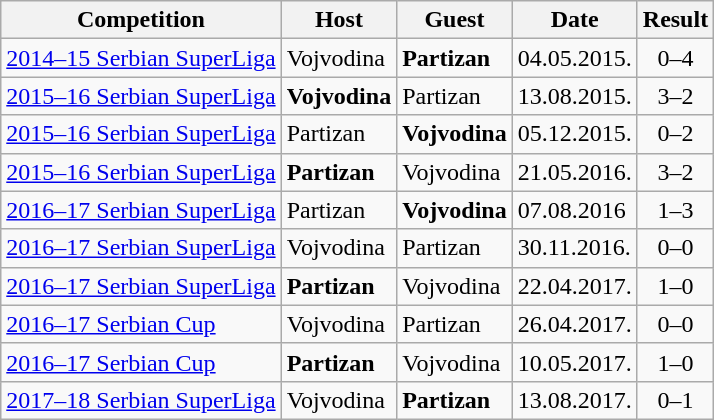<table class="wikitable">
<tr>
<th>Competition</th>
<th>Host</th>
<th>Guest</th>
<th>Date</th>
<th>Result</th>
</tr>
<tr>
<td><a href='#'>2014–15 Serbian SuperLiga</a></td>
<td>Vojvodina</td>
<td><strong>Partizan</strong></td>
<td>04.05.2015.</td>
<td align=center>0–4</td>
</tr>
<tr>
<td><a href='#'>2015–16 Serbian SuperLiga</a></td>
<td><strong>Vojvodina</strong></td>
<td>Partizan</td>
<td>13.08.2015.</td>
<td align=center>3–2</td>
</tr>
<tr>
<td><a href='#'>2015–16 Serbian SuperLiga</a></td>
<td>Partizan</td>
<td><strong>Vojvodina</strong></td>
<td>05.12.2015.</td>
<td align=center>0–2</td>
</tr>
<tr>
<td><a href='#'>2015–16 Serbian SuperLiga</a></td>
<td><strong>Partizan</strong></td>
<td>Vojvodina</td>
<td>21.05.2016.</td>
<td align=center>3–2</td>
</tr>
<tr>
<td><a href='#'>2016–17 Serbian SuperLiga</a></td>
<td>Partizan</td>
<td><strong>Vojvodina</strong></td>
<td>07.08.2016</td>
<td align=center>1–3</td>
</tr>
<tr>
<td><a href='#'>2016–17 Serbian SuperLiga</a></td>
<td>Vojvodina</td>
<td>Partizan</td>
<td>30.11.2016.</td>
<td align=center>0–0</td>
</tr>
<tr>
<td><a href='#'>2016–17 Serbian SuperLiga</a></td>
<td><strong>Partizan</strong></td>
<td>Vojvodina</td>
<td>22.04.2017.</td>
<td align=center>1–0</td>
</tr>
<tr>
<td><a href='#'>2016–17 Serbian Cup</a></td>
<td>Vojvodina</td>
<td>Partizan</td>
<td>26.04.2017.</td>
<td align=center>0–0</td>
</tr>
<tr>
<td><a href='#'>2016–17 Serbian Cup</a></td>
<td><strong>Partizan</strong></td>
<td>Vojvodina</td>
<td>10.05.2017.</td>
<td align=center>1–0</td>
</tr>
<tr>
<td><a href='#'>2017–18 Serbian SuperLiga</a></td>
<td>Vojvodina</td>
<td><strong>Partizan</strong></td>
<td>13.08.2017.</td>
<td align=center>0–1</td>
</tr>
</table>
